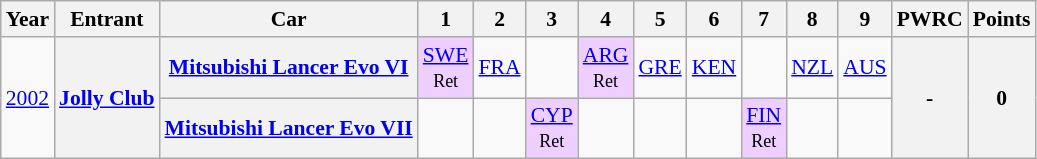<table class="wikitable" border="1" style="text-align:center; font-size:90%;">
<tr>
<th>Year</th>
<th>Entrant</th>
<th>Car</th>
<th>1</th>
<th>2</th>
<th>3</th>
<th>4</th>
<th>5</th>
<th>6</th>
<th>7</th>
<th>8</th>
<th>9</th>
<th>PWRC</th>
<th>Points</th>
</tr>
<tr>
<td rowspan="2"><a href='#'>2002</a></td>
<th rowspan="2"><a href='#'>Jolly Club</a></th>
<th><a href='#'>Mitsubishi Lancer Evo VI</a></th>
<td style="background:#EFCFFF;"><a href='#'>SWE</a><br><small>Ret</small></td>
<td><a href='#'>FRA</a></td>
<td></td>
<td style="background:#EFCFFF;"><a href='#'>ARG</a><br><small>Ret</small></td>
<td><a href='#'>GRE</a></td>
<td><a href='#'>KEN</a></td>
<td></td>
<td><a href='#'>NZL</a></td>
<td><a href='#'>AUS</a></td>
<th rowspan="2">-</th>
<th rowspan="2">0</th>
</tr>
<tr>
<th><a href='#'>Mitsubishi Lancer Evo VII</a></th>
<td></td>
<td></td>
<td style="background:#EFCFFF;"><a href='#'>CYP</a><br><small>Ret</small></td>
<td></td>
<td></td>
<td></td>
<td style="background:#EFCFFF;"><a href='#'>FIN</a><br><small>Ret</small></td>
<td></td>
<td></td>
</tr>
</table>
